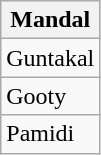<table class="wikitable sortable static-row-numbers static-row-header-hash">
<tr>
<th>Mandal</th>
</tr>
<tr>
<td>Guntakal</td>
</tr>
<tr>
<td>Gooty</td>
</tr>
<tr>
<td>Pamidi</td>
</tr>
</table>
